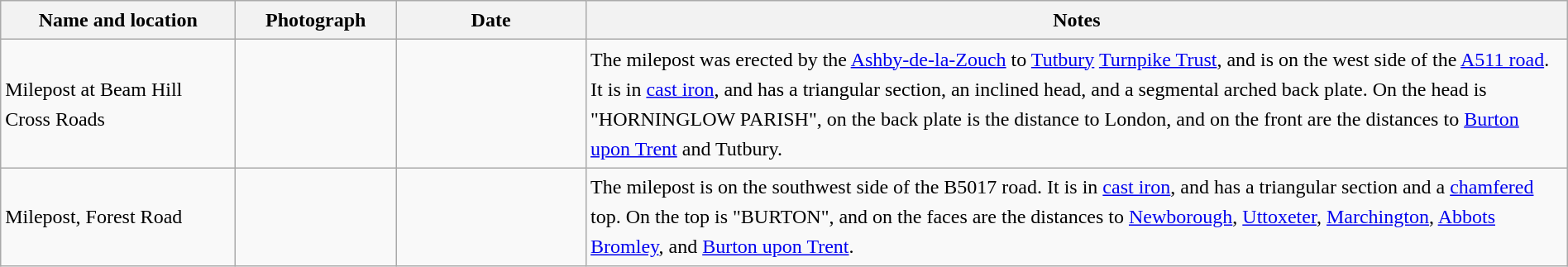<table class="wikitable sortable plainrowheaders" style="width:100%;border:0px;text-align:left;line-height:150%;">
<tr>
<th scope="col"  style="width:150px">Name and location</th>
<th scope="col"  style="width:100px" class="unsortable">Photograph</th>
<th scope="col"  style="width:120px">Date</th>
<th scope="col"  style="width:650px" class="unsortable">Notes</th>
</tr>
<tr>
<td>Milepost at Beam Hill Cross Roads<br><small></small></td>
<td></td>
<td align="center"></td>
<td>The milepost was erected by the <a href='#'>Ashby-de-la-Zouch</a> to <a href='#'>Tutbury</a> <a href='#'>Turnpike Trust</a>, and is on the west side of the <a href='#'>A511 road</a>.  It is in <a href='#'>cast iron</a>, and has a triangular section, an inclined head, and a segmental arched back plate.  On the head is "HORNINGLOW PARISH", on the back plate is the distance to London, and on the front are the distances to <a href='#'>Burton upon Trent</a> and Tutbury.</td>
</tr>
<tr>
<td>Milepost, Forest Road<br><small></small></td>
<td></td>
<td align="center"></td>
<td>The milepost is on the southwest side of the B5017 road.  It is in <a href='#'>cast iron</a>, and has a triangular section and a <a href='#'>chamfered</a> top.  On the top is "BURTON", and on the faces are the distances to <a href='#'>Newborough</a>, <a href='#'>Uttoxeter</a>, <a href='#'>Marchington</a>, <a href='#'>Abbots Bromley</a>, and <a href='#'>Burton upon Trent</a>.</td>
</tr>
<tr>
</tr>
</table>
